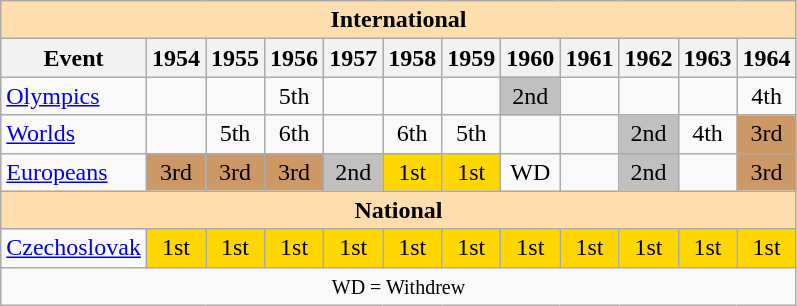<table class="wikitable" style="text-align:center">
<tr>
<th style="background-color: #ffdead; " colspan=12 align=center><strong>International</strong></th>
</tr>
<tr>
<th>Event</th>
<th>1954</th>
<th>1955</th>
<th>1956</th>
<th>1957</th>
<th>1958</th>
<th>1959</th>
<th>1960</th>
<th>1961</th>
<th>1962</th>
<th>1963</th>
<th>1964</th>
</tr>
<tr>
<td align=left><a href='#'>Olympics</a></td>
<td></td>
<td></td>
<td>5th</td>
<td></td>
<td></td>
<td></td>
<td bgcolor=silver>2nd</td>
<td></td>
<td></td>
<td></td>
<td>4th</td>
</tr>
<tr>
<td align=left><a href='#'>Worlds</a></td>
<td></td>
<td>5th</td>
<td>6th</td>
<td></td>
<td>6th</td>
<td>5th</td>
<td></td>
<td></td>
<td bgcolor=silver>2nd</td>
<td>4th</td>
<td bgcolor=cc9966>3rd</td>
</tr>
<tr>
<td align=left><a href='#'>Europeans</a></td>
<td bgcolor=cc9966>3rd</td>
<td bgcolor=cc9966>3rd</td>
<td bgcolor=cc9966>3rd</td>
<td bgcolor=silver>2nd</td>
<td bgcolor=gold>1st</td>
<td bgcolor=gold>1st</td>
<td>WD</td>
<td></td>
<td bgcolor=silver>2nd</td>
<td></td>
<td bgcolor=cc9966>3rd</td>
</tr>
<tr>
<th style="background-color: #ffdead; " colspan=12 align=center><strong>National</strong></th>
</tr>
<tr>
<td align=left><a href='#'>Czechoslovak</a></td>
<td bgcolor=gold>1st</td>
<td bgcolor=gold>1st</td>
<td bgcolor=gold>1st</td>
<td bgcolor=gold>1st</td>
<td bgcolor=gold>1st</td>
<td bgcolor=gold>1st</td>
<td bgcolor=gold>1st</td>
<td bgcolor=gold>1st</td>
<td bgcolor=gold>1st</td>
<td bgcolor=gold>1st</td>
<td bgcolor=gold>1st</td>
</tr>
<tr>
<td colspan=12 align=center><small> WD = Withdrew </small></td>
</tr>
</table>
